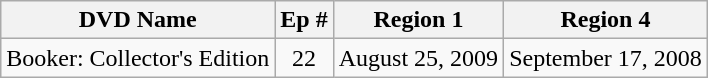<table class="wikitable">
<tr>
<th>DVD Name</th>
<th>Ep #</th>
<th>Region 1</th>
<th>Region 4</th>
</tr>
<tr>
<td>Booker: Collector's Edition</td>
<td style="text-align:center;">22</td>
<td>August 25, 2009</td>
<td>September 17, 2008</td>
</tr>
</table>
